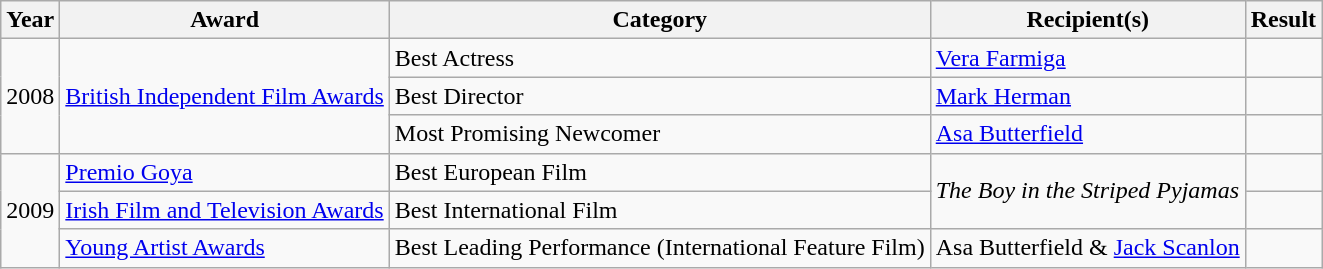<table class="wikitable sortable">
<tr>
<th>Year</th>
<th>Award</th>
<th>Category</th>
<th>Recipient(s)</th>
<th>Result</th>
</tr>
<tr>
<td rowspan="3">2008</td>
<td rowspan="3"><a href='#'>British Independent Film Awards</a></td>
<td>Best Actress</td>
<td><a href='#'>Vera Farmiga</a></td>
<td></td>
</tr>
<tr>
<td>Best Director</td>
<td><a href='#'>Mark Herman</a></td>
<td></td>
</tr>
<tr>
<td>Most Promising Newcomer</td>
<td><a href='#'>Asa Butterfield</a></td>
<td></td>
</tr>
<tr>
<td rowspan="3">2009</td>
<td><a href='#'>Premio Goya</a></td>
<td>Best European Film</td>
<td rowspan="2"><em>The Boy in the Striped Pyjamas</em></td>
<td></td>
</tr>
<tr>
<td><a href='#'>Irish Film and Television Awards</a></td>
<td>Best International Film</td>
<td></td>
</tr>
<tr>
<td><a href='#'>Young Artist Awards</a></td>
<td>Best Leading Performance (International Feature Film)</td>
<td>Asa Butterfield & <a href='#'>Jack Scanlon</a></td>
<td></td>
</tr>
</table>
